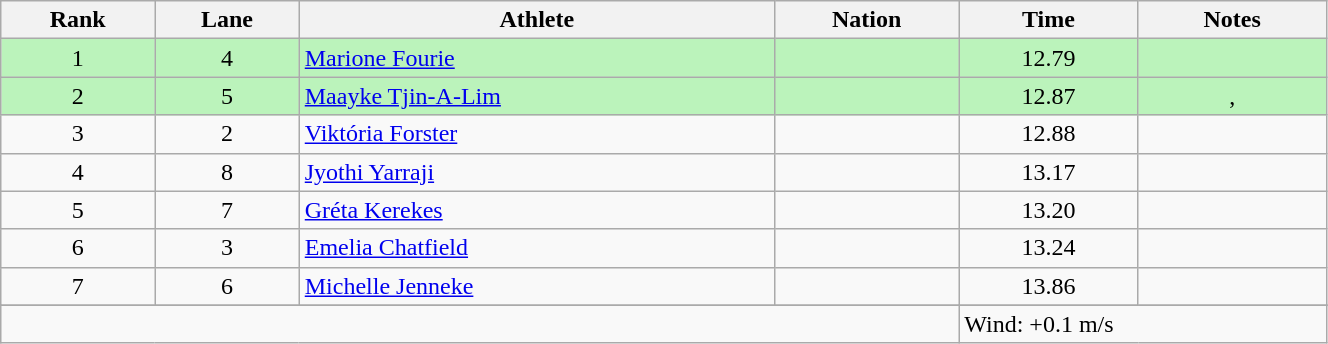<table class="wikitable sortable" style="text-align:center;width: 70%;">
<tr>
<th>Rank</th>
<th>Lane</th>
<th>Athlete</th>
<th>Nation</th>
<th>Time</th>
<th>Notes</th>
</tr>
<tr bgcolor="#bbf3bb">
<td>1</td>
<td>4</td>
<td align=left><a href='#'>Marione Fourie</a></td>
<td align=left></td>
<td>12.79</td>
<td></td>
</tr>
<tr bgcolor="#bbf3bb">
<td>2</td>
<td>5</td>
<td align=left><a href='#'>Maayke Tjin-A-Lim</a></td>
<td align=left></td>
<td>12.87</td>
<td>, </td>
</tr>
<tr>
<td>3</td>
<td>2</td>
<td align=left><a href='#'>Viktória Forster</a></td>
<td align=left></td>
<td>12.88</td>
<td></td>
</tr>
<tr>
<td>4</td>
<td>8</td>
<td align=left><a href='#'>Jyothi Yarraji</a></td>
<td align=left></td>
<td>13.17</td>
<td></td>
</tr>
<tr>
<td>5</td>
<td>7</td>
<td align=left><a href='#'>Gréta Kerekes</a></td>
<td align=left></td>
<td>13.20</td>
<td></td>
</tr>
<tr>
<td>6</td>
<td>3</td>
<td align=left><a href='#'>Emelia Chatfield</a></td>
<td align=left></td>
<td>13.24</td>
<td></td>
</tr>
<tr>
<td>7</td>
<td>6</td>
<td align=left><a href='#'>Michelle Jenneke</a></td>
<td align=left></td>
<td>13.86</td>
<td></td>
</tr>
<tr>
</tr>
<tr class="sortbottom">
<td colspan="4"></td>
<td colspan="2" style="text-align:left;">Wind: +0.1 m/s</td>
</tr>
</table>
